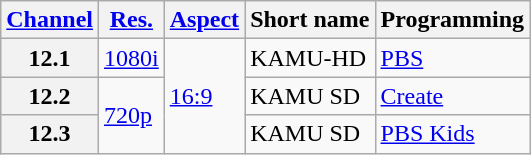<table class="wikitable">
<tr>
<th scope="col"><a href='#'>Channel</a></th>
<th scope="col"><a href='#'>Res.</a></th>
<th scope="col"><a href='#'>Aspect</a></th>
<th scope="col">Short name</th>
<th scope="col">Programming</th>
</tr>
<tr>
<th scope="row">12.1</th>
<td><a href='#'>1080i</a></td>
<td rowspan="3"><a href='#'>16:9</a></td>
<td>KAMU-HD</td>
<td><a href='#'>PBS</a></td>
</tr>
<tr>
<th scope="row">12.2</th>
<td rowspan=2><a href='#'>720p</a></td>
<td>KAMU SD</td>
<td><a href='#'>Create</a></td>
</tr>
<tr>
<th scope="row">12.3</th>
<td>KAMU SD</td>
<td><a href='#'>PBS Kids</a></td>
</tr>
</table>
